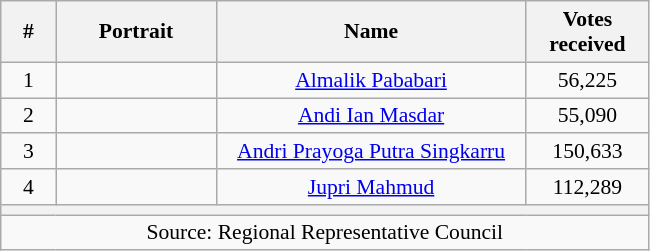<table class="wikitable sortable" style="text-align:center; font-size: 0.9em;">
<tr>
<th width="30">#</th>
<th width="100">Portrait</th>
<th width="200">Name</th>
<th width="75">Votes received</th>
</tr>
<tr>
<td>1</td>
<td></td>
<td><a href='#'>Almalik Pababari</a></td>
<td>56,225</td>
</tr>
<tr>
<td>2</td>
<td></td>
<td><a href='#'>Andi Ian Masdar</a></td>
<td>55,090</td>
</tr>
<tr>
<td>3</td>
<td></td>
<td><a href='#'>Andri Prayoga Putra Singkarru</a></td>
<td>150,633</td>
</tr>
<tr>
<td>4</td>
<td></td>
<td><a href='#'>Jupri Mahmud</a></td>
<td>112,289</td>
</tr>
<tr>
<th colspan="8"></th>
</tr>
<tr>
<td colspan="8">Source: Regional Representative Council</td>
</tr>
</table>
